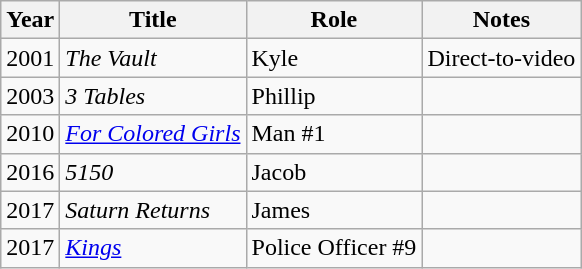<table class="wikitable sortable">
<tr>
<th>Year</th>
<th>Title</th>
<th>Role</th>
<th>Notes</th>
</tr>
<tr>
<td>2001</td>
<td><em>The Vault</em></td>
<td>Kyle</td>
<td>Direct-to-video</td>
</tr>
<tr>
<td>2003</td>
<td><em>3 Tables</em></td>
<td>Phillip</td>
<td></td>
</tr>
<tr>
<td>2010</td>
<td><em><a href='#'>For Colored Girls</a></em></td>
<td>Man #1</td>
<td></td>
</tr>
<tr>
<td>2016</td>
<td><em>5150</em></td>
<td>Jacob</td>
<td></td>
</tr>
<tr>
<td>2017</td>
<td><em>Saturn Returns</em></td>
<td>James</td>
<td></td>
</tr>
<tr>
<td>2017</td>
<td><a href='#'><em>Kings</em></a></td>
<td>Police Officer #9</td>
<td></td>
</tr>
</table>
